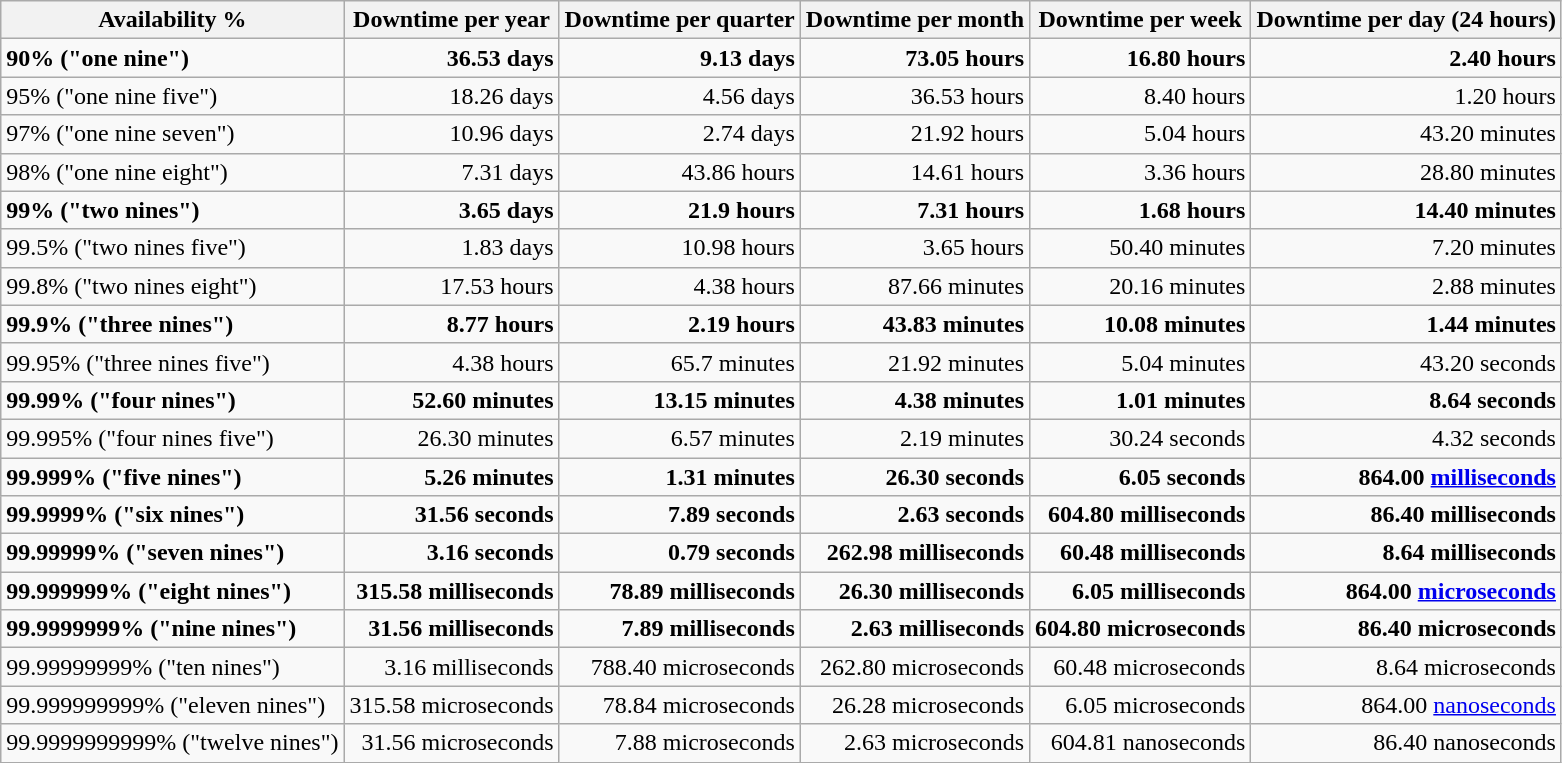<table class="wikitable" style="text-align:right;">
<tr>
<th>Availability %</th>
<th>Downtime per year</th>
<th>Downtime per quarter</th>
<th>Downtime per month</th>
<th>Downtime per week</th>
<th>Downtime per day (24 hours)</th>
</tr>
<tr style="font-weight:bold;">
<td align="left">90% ("one nine")</td>
<td>36.53 days</td>
<td>9.13 days</td>
<td>73.05 hours</td>
<td>16.80 hours</td>
<td>2.40 hours</td>
</tr>
<tr>
<td align="left">95% ("one nine five")</td>
<td>18.26 days</td>
<td>4.56 days</td>
<td>36.53 hours</td>
<td>8.40 hours</td>
<td>1.20 hours</td>
</tr>
<tr>
<td align="left">97% ("one nine seven")</td>
<td>10.96 days</td>
<td>2.74 days</td>
<td>21.92 hours</td>
<td>5.04 hours</td>
<td>43.20 minutes</td>
</tr>
<tr>
<td align="left">98% ("one nine eight")</td>
<td>7.31 days</td>
<td>43.86 hours</td>
<td>14.61 hours</td>
<td>3.36 hours</td>
<td>28.80 minutes</td>
</tr>
<tr style="font-weight:bold;">
<td align="left">99% ("two nines")</td>
<td>3.65 days</td>
<td>21.9 hours</td>
<td>7.31 hours</td>
<td>1.68 hours</td>
<td>14.40 minutes</td>
</tr>
<tr>
<td align="left">99.5% ("two nines five")</td>
<td>1.83 days</td>
<td>10.98 hours</td>
<td>3.65 hours</td>
<td>50.40 minutes</td>
<td>7.20 minutes</td>
</tr>
<tr>
<td align="left">99.8% ("two nines eight")</td>
<td>17.53 hours</td>
<td>4.38 hours</td>
<td>87.66 minutes</td>
<td>20.16 minutes</td>
<td>2.88 minutes</td>
</tr>
<tr style="font-weight:bold;">
<td align="left">99.9% ("three nines")</td>
<td>8.77 hours</td>
<td>2.19 hours</td>
<td>43.83 minutes</td>
<td>10.08 minutes</td>
<td>1.44 minutes</td>
</tr>
<tr>
<td align="left">99.95% ("three nines five")</td>
<td>4.38 hours</td>
<td>65.7 minutes</td>
<td>21.92 minutes</td>
<td>5.04 minutes</td>
<td>43.20 seconds</td>
</tr>
<tr style="font-weight:bold;">
<td align="left">99.99% ("four nines")</td>
<td>52.60 minutes</td>
<td>13.15 minutes</td>
<td>4.38 minutes</td>
<td>1.01 minutes</td>
<td>8.64 seconds</td>
</tr>
<tr>
<td align="left">99.995% ("four nines five")</td>
<td>26.30 minutes</td>
<td>6.57 minutes</td>
<td>2.19 minutes</td>
<td>30.24 seconds</td>
<td>4.32 seconds</td>
</tr>
<tr style="font-weight:bold;">
<td align="left">99.999% ("five nines")</td>
<td>5.26 minutes</td>
<td>1.31 minutes</td>
<td>26.30 seconds</td>
<td>6.05 seconds</td>
<td>864.00 <a href='#'>milliseconds</a></td>
</tr>
<tr style="font-weight:bold;">
<td align="left">99.9999% ("six nines")</td>
<td>31.56 seconds</td>
<td>7.89 seconds</td>
<td>2.63 seconds</td>
<td>604.80 milliseconds</td>
<td>86.40 milliseconds</td>
</tr>
<tr style="font-weight:bold;">
<td align="left">99.99999% ("seven nines")</td>
<td>3.16 seconds</td>
<td>0.79 seconds</td>
<td>262.98 milliseconds</td>
<td>60.48 milliseconds</td>
<td>8.64 milliseconds</td>
</tr>
<tr style="font-weight:bold;">
<td align="left">99.999999% ("eight nines")</td>
<td>315.58 milliseconds</td>
<td>78.89 milliseconds</td>
<td>26.30 milliseconds</td>
<td>6.05 milliseconds</td>
<td>864.00 <a href='#'>microseconds</a></td>
</tr>
<tr style="font-weight:bold;">
<td align="left">99.9999999% ("nine nines")</td>
<td>31.56 milliseconds</td>
<td>7.89 milliseconds</td>
<td>2.63 milliseconds</td>
<td>604.80 microseconds</td>
<td>86.40 microseconds</td>
</tr>
<tr>
<td align="left">99.99999999% ("ten nines")</td>
<td>3.16 milliseconds</td>
<td>788.40 microseconds</td>
<td>262.80 microseconds</td>
<td>60.48 microseconds</td>
<td>8.64 microseconds</td>
</tr>
<tr>
<td align="left">99.999999999% ("eleven nines")</td>
<td>315.58 microseconds</td>
<td>78.84 microseconds</td>
<td>26.28 microseconds</td>
<td>6.05 microseconds</td>
<td>864.00 <a href='#'>nanoseconds</a></td>
</tr>
<tr>
<td align="left">99.9999999999% ("twelve nines")</td>
<td>31.56 microseconds</td>
<td>7.88 microseconds</td>
<td>2.63 microseconds</td>
<td>604.81 nanoseconds</td>
<td>86.40 nanoseconds</td>
</tr>
</table>
